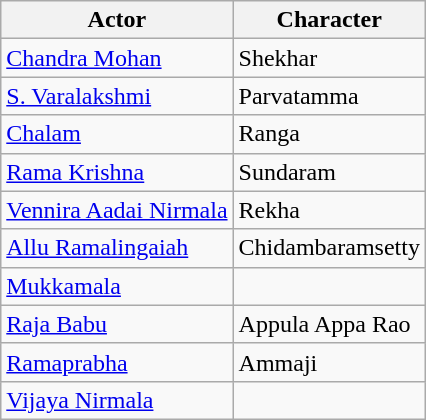<table class="wikitable">
<tr>
<th>Actor</th>
<th>Character</th>
</tr>
<tr>
<td><a href='#'>Chandra Mohan</a></td>
<td>Shekhar</td>
</tr>
<tr>
<td><a href='#'>S. Varalakshmi</a></td>
<td>Parvatamma</td>
</tr>
<tr>
<td><a href='#'>Chalam</a></td>
<td>Ranga</td>
</tr>
<tr>
<td><a href='#'>Rama Krishna</a></td>
<td>Sundaram</td>
</tr>
<tr>
<td><a href='#'>Vennira Aadai Nirmala</a></td>
<td>Rekha</td>
</tr>
<tr>
<td><a href='#'>Allu Ramalingaiah</a></td>
<td>Chidambaramsetty</td>
</tr>
<tr>
<td><a href='#'>Mukkamala</a></td>
<td></td>
</tr>
<tr>
<td><a href='#'>Raja Babu</a></td>
<td>Appula Appa Rao</td>
</tr>
<tr>
<td><a href='#'>Ramaprabha</a></td>
<td>Ammaji</td>
</tr>
<tr>
<td><a href='#'>Vijaya Nirmala</a></td>
<td></td>
</tr>
</table>
